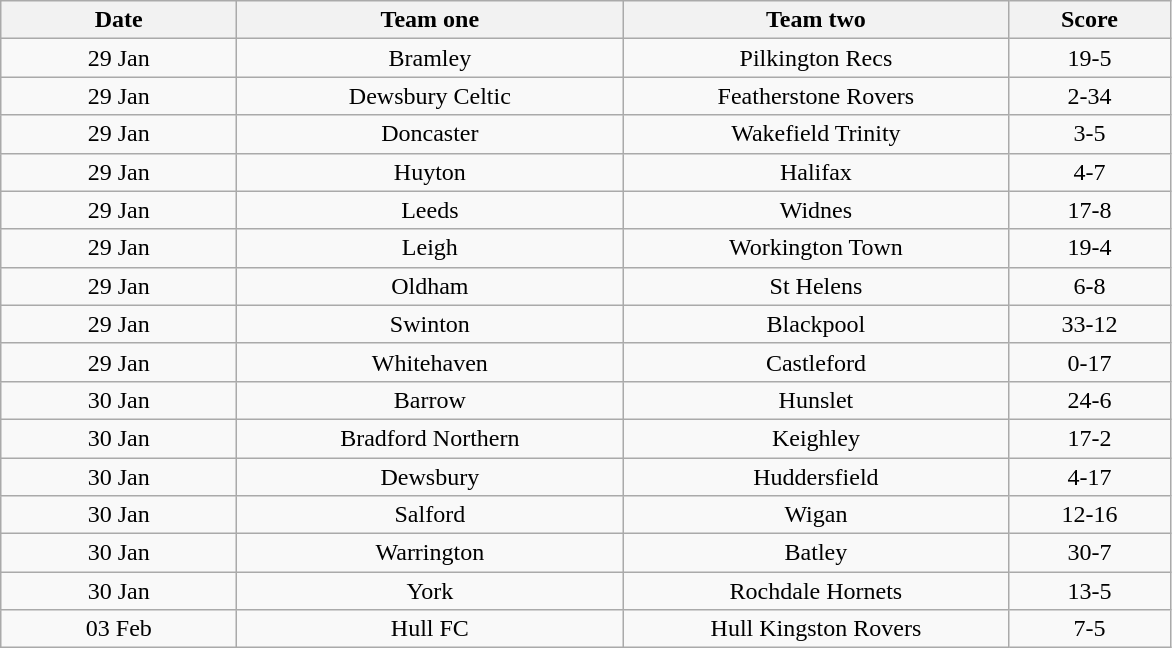<table class="wikitable" style="text-align: center">
<tr>
<th width=150>Date</th>
<th width=250>Team one</th>
<th width=250>Team two</th>
<th width=100>Score</th>
</tr>
<tr>
<td>29 Jan</td>
<td>Bramley</td>
<td>Pilkington Recs</td>
<td>19-5</td>
</tr>
<tr>
<td>29 Jan</td>
<td>Dewsbury Celtic</td>
<td>Featherstone Rovers</td>
<td>2-34</td>
</tr>
<tr>
<td>29 Jan</td>
<td>Doncaster</td>
<td>Wakefield Trinity</td>
<td>3-5</td>
</tr>
<tr>
<td>29 Jan</td>
<td>Huyton</td>
<td>Halifax</td>
<td>4-7</td>
</tr>
<tr>
<td>29 Jan</td>
<td>Leeds</td>
<td>Widnes</td>
<td>17-8</td>
</tr>
<tr>
<td>29 Jan</td>
<td>Leigh</td>
<td>Workington Town</td>
<td>19-4</td>
</tr>
<tr>
<td>29 Jan</td>
<td>Oldham</td>
<td>St Helens</td>
<td>6-8</td>
</tr>
<tr>
<td>29 Jan</td>
<td>Swinton</td>
<td>Blackpool</td>
<td>33-12</td>
</tr>
<tr>
<td>29 Jan</td>
<td>Whitehaven</td>
<td>Castleford</td>
<td>0-17</td>
</tr>
<tr>
<td>30 Jan</td>
<td>Barrow</td>
<td>Hunslet</td>
<td>24-6</td>
</tr>
<tr>
<td>30 Jan</td>
<td>Bradford Northern</td>
<td>Keighley</td>
<td>17-2</td>
</tr>
<tr>
<td>30 Jan</td>
<td>Dewsbury</td>
<td>Huddersfield</td>
<td>4-17</td>
</tr>
<tr>
<td>30 Jan</td>
<td>Salford</td>
<td>Wigan</td>
<td>12-16</td>
</tr>
<tr>
<td>30 Jan</td>
<td>Warrington</td>
<td>Batley</td>
<td>30-7</td>
</tr>
<tr>
<td>30 Jan</td>
<td>York</td>
<td>Rochdale Hornets</td>
<td>13-5</td>
</tr>
<tr>
<td>03 Feb</td>
<td>Hull FC</td>
<td>Hull Kingston Rovers</td>
<td>7-5</td>
</tr>
</table>
